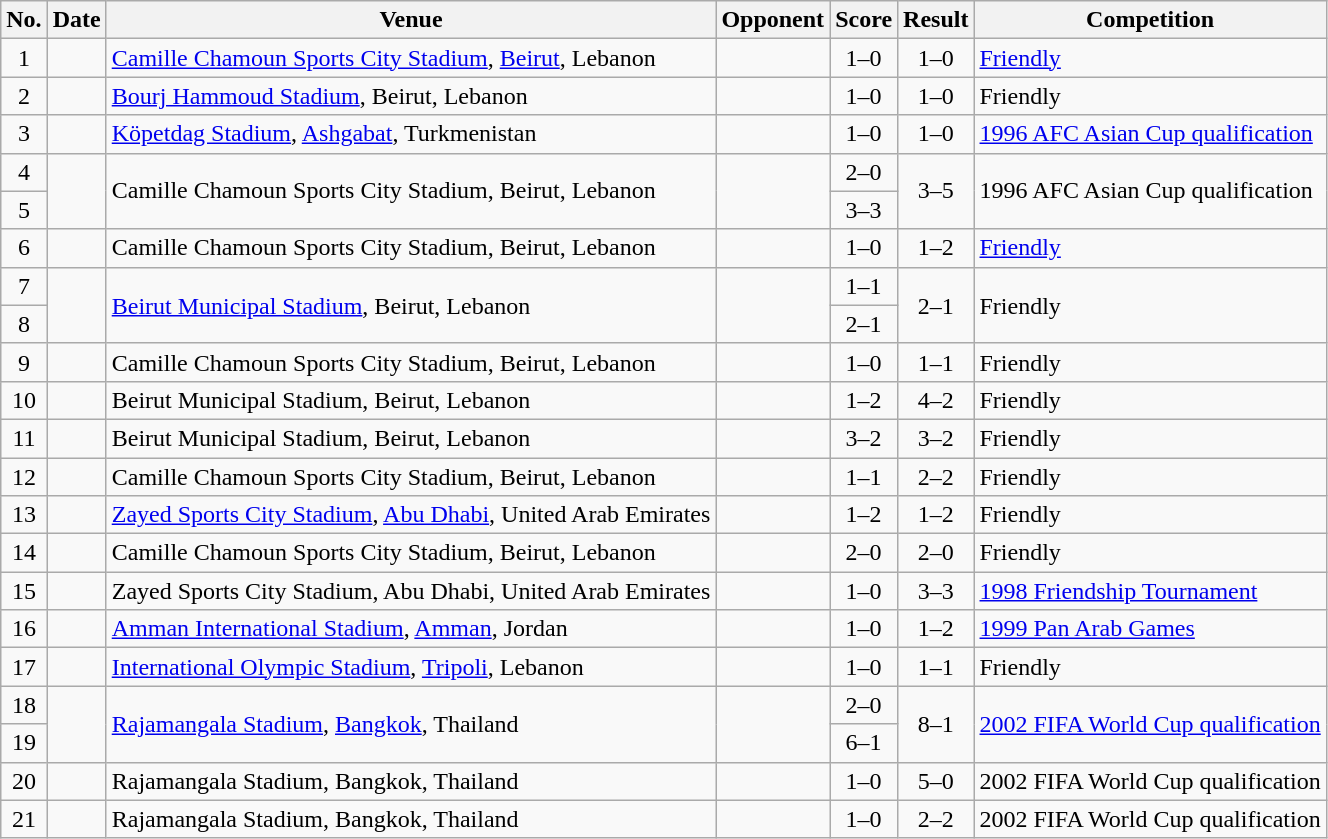<table class="wikitable sortable">
<tr>
<th scope="col">No.</th>
<th scope="col">Date</th>
<th scope="col">Venue</th>
<th scope="col">Opponent</th>
<th scope="col">Score</th>
<th scope="col">Result</th>
<th scope="col">Competition</th>
</tr>
<tr>
<td align="center">1</td>
<td></td>
<td><a href='#'>Camille Chamoun Sports City Stadium</a>, <a href='#'>Beirut</a>, Lebanon</td>
<td></td>
<td align="center">1–0</td>
<td align="center">1–0</td>
<td><a href='#'>Friendly</a></td>
</tr>
<tr>
<td align="center">2</td>
<td></td>
<td><a href='#'>Bourj Hammoud Stadium</a>, Beirut, Lebanon</td>
<td></td>
<td align="center">1–0</td>
<td align="center">1–0</td>
<td>Friendly</td>
</tr>
<tr>
<td align="center">3</td>
<td></td>
<td><a href='#'>Köpetdag Stadium</a>, <a href='#'>Ashgabat</a>, Turkmenistan</td>
<td></td>
<td style="text-align:center">1–0</td>
<td align="center">1–0</td>
<td><a href='#'>1996 AFC Asian Cup qualification</a></td>
</tr>
<tr>
<td align="center">4</td>
<td rowspan="2"></td>
<td rowspan="2">Camille Chamoun Sports City Stadium, Beirut, Lebanon</td>
<td rowspan="2"></td>
<td align="center">2–0</td>
<td rowspan="2" style="text-align:center">3–5</td>
<td rowspan="2">1996 AFC Asian Cup qualification</td>
</tr>
<tr>
<td align="center">5</td>
<td align="center">3–3</td>
</tr>
<tr>
<td align="center">6</td>
<td></td>
<td>Camille Chamoun Sports City Stadium, Beirut, Lebanon</td>
<td></td>
<td align="center">1–0</td>
<td align="center">1–2</td>
<td><a href='#'>Friendly</a></td>
</tr>
<tr>
<td align="center">7</td>
<td rowspan="2"></td>
<td rowspan="2"><a href='#'>Beirut Municipal Stadium</a>, Beirut, Lebanon</td>
<td rowspan="2"></td>
<td align="center">1–1</td>
<td rowspan="2" align="center">2–1</td>
<td rowspan="2">Friendly</td>
</tr>
<tr>
<td align="center">8</td>
<td align="center">2–1</td>
</tr>
<tr>
<td align="center">9</td>
<td></td>
<td>Camille Chamoun Sports City Stadium, Beirut, Lebanon</td>
<td></td>
<td align="center">1–0</td>
<td align="center">1–1</td>
<td>Friendly</td>
</tr>
<tr>
<td align="center">10</td>
<td></td>
<td>Beirut Municipal Stadium, Beirut, Lebanon</td>
<td></td>
<td align="center">1–2</td>
<td align="center">4–2</td>
<td>Friendly</td>
</tr>
<tr>
<td align="center">11</td>
<td></td>
<td>Beirut Municipal Stadium, Beirut, Lebanon</td>
<td></td>
<td align="center">3–2</td>
<td align="center">3–2</td>
<td>Friendly</td>
</tr>
<tr>
<td align="center">12</td>
<td></td>
<td>Camille Chamoun Sports City Stadium, Beirut, Lebanon</td>
<td></td>
<td align="center">1–1</td>
<td align="center">2–2</td>
<td>Friendly</td>
</tr>
<tr>
<td align="center">13</td>
<td></td>
<td><a href='#'>Zayed Sports City Stadium</a>, <a href='#'>Abu Dhabi</a>, United Arab Emirates</td>
<td></td>
<td align="center">1–2</td>
<td align="center">1–2</td>
<td>Friendly</td>
</tr>
<tr>
<td align="center">14</td>
<td></td>
<td>Camille Chamoun Sports City Stadium, Beirut, Lebanon</td>
<td></td>
<td align="center">2–0</td>
<td align="center">2–0</td>
<td>Friendly</td>
</tr>
<tr>
<td align="center">15</td>
<td></td>
<td>Zayed Sports City Stadium, Abu Dhabi, United Arab Emirates</td>
<td></td>
<td align="center">1–0</td>
<td align="center">3–3</td>
<td><a href='#'>1998 Friendship Tournament</a></td>
</tr>
<tr>
<td align="center">16</td>
<td></td>
<td><a href='#'>Amman International Stadium</a>, <a href='#'>Amman</a>, Jordan</td>
<td></td>
<td align="center">1–0</td>
<td align="center">1–2</td>
<td><a href='#'>1999 Pan Arab Games</a></td>
</tr>
<tr>
<td align="center">17</td>
<td></td>
<td><a href='#'>International Olympic Stadium</a>, <a href='#'>Tripoli</a>, Lebanon</td>
<td></td>
<td align="center">1–0</td>
<td align="center">1–1</td>
<td>Friendly</td>
</tr>
<tr>
<td align="center">18</td>
<td rowspan="2"></td>
<td rowspan="2"><a href='#'>Rajamangala Stadium</a>, <a href='#'>Bangkok</a>, Thailand</td>
<td rowspan="2"></td>
<td align="center">2–0</td>
<td rowspan="2" align="center">8–1</td>
<td rowspan="2"><a href='#'>2002 FIFA World Cup qualification</a></td>
</tr>
<tr>
<td align="center">19</td>
<td align="center">6–1</td>
</tr>
<tr>
<td align="center">20</td>
<td></td>
<td>Rajamangala Stadium, Bangkok, Thailand</td>
<td></td>
<td align="center">1–0</td>
<td align="center">5–0</td>
<td>2002 FIFA World Cup qualification</td>
</tr>
<tr>
<td align="center">21</td>
<td></td>
<td>Rajamangala Stadium, Bangkok, Thailand</td>
<td></td>
<td align="center">1–0</td>
<td align="center">2–2</td>
<td>2002 FIFA World Cup qualification</td>
</tr>
</table>
